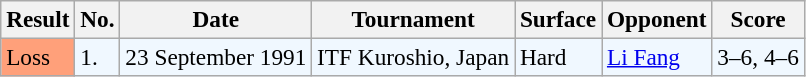<table class="sortable wikitable" style="font-size:97%;">
<tr>
<th>Result</th>
<th>No.</th>
<th>Date</th>
<th>Tournament</th>
<th>Surface</th>
<th>Opponent</th>
<th class="unsortable">Score</th>
</tr>
<tr style="background:#f0f8ff;">
<td style="background:#ffa07a;">Loss</td>
<td>1.</td>
<td>23 September 1991</td>
<td>ITF Kuroshio, Japan</td>
<td>Hard</td>
<td> <a href='#'>Li Fang</a></td>
<td>3–6, 4–6</td>
</tr>
</table>
